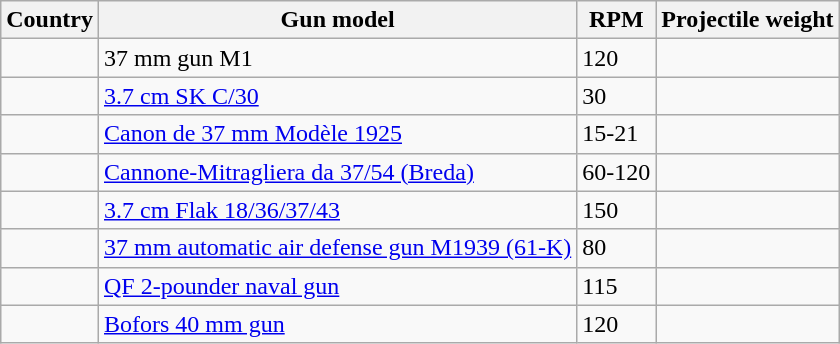<table class="wikitable">
<tr>
<th>Country</th>
<th>Gun model</th>
<th>RPM</th>
<th>Projectile weight</th>
</tr>
<tr>
<td></td>
<td>37 mm gun M1</td>
<td>120</td>
<td></td>
</tr>
<tr>
<td></td>
<td><a href='#'>3.7 cm SK C/30</a></td>
<td>30</td>
<td></td>
</tr>
<tr>
<td></td>
<td><a href='#'>Canon de 37 mm Modèle 1925</a></td>
<td>15-21</td>
<td></td>
</tr>
<tr>
<td></td>
<td><a href='#'>Cannone-Mitragliera da 37/54 (Breda)</a></td>
<td>60-120</td>
<td></td>
</tr>
<tr>
<td></td>
<td><a href='#'>3.7 cm Flak 18/36/37/43</a></td>
<td>150</td>
<td></td>
</tr>
<tr>
<td></td>
<td><a href='#'>37 mm automatic air defense gun M1939 (61-K)</a></td>
<td>80</td>
<td></td>
</tr>
<tr>
<td></td>
<td><a href='#'>QF 2-pounder naval gun</a></td>
<td>115</td>
<td></td>
</tr>
<tr>
<td></td>
<td><a href='#'>Bofors 40 mm gun</a></td>
<td>120</td>
<td></td>
</tr>
</table>
